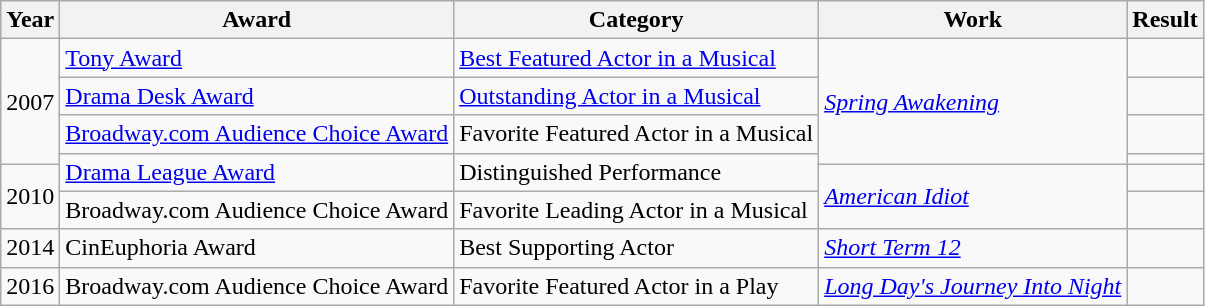<table class="wikitable sortable">
<tr>
<th>Year</th>
<th>Award</th>
<th>Category</th>
<th>Work</th>
<th>Result</th>
</tr>
<tr>
<td rowspan=4>2007</td>
<td><a href='#'>Tony Award</a></td>
<td><a href='#'>Best Featured Actor in a Musical</a></td>
<td rowspan=4><em><a href='#'>Spring Awakening</a></em></td>
<td></td>
</tr>
<tr>
<td><a href='#'>Drama Desk Award</a></td>
<td><a href='#'>Outstanding Actor in a Musical</a></td>
<td></td>
</tr>
<tr>
<td><a href='#'>Broadway.com Audience Choice Award</a></td>
<td>Favorite Featured Actor in a Musical</td>
<td></td>
</tr>
<tr>
<td rowspan=2><a href='#'>Drama League Award</a></td>
<td rowspan=2>Distinguished Performance</td>
<td></td>
</tr>
<tr>
<td rowspan=2>2010</td>
<td rowspan=2><em><a href='#'>American Idiot</a></em></td>
<td></td>
</tr>
<tr>
<td>Broadway.com Audience Choice Award</td>
<td>Favorite Leading Actor in a Musical</td>
<td></td>
</tr>
<tr>
<td>2014</td>
<td>CinEuphoria Award</td>
<td>Best Supporting Actor</td>
<td><em><a href='#'>Short Term 12</a></em></td>
<td></td>
</tr>
<tr>
<td>2016</td>
<td>Broadway.com Audience Choice Award</td>
<td>Favorite Featured Actor in a Play</td>
<td><em><a href='#'>Long Day's Journey Into Night</a></em></td>
<td></td>
</tr>
</table>
